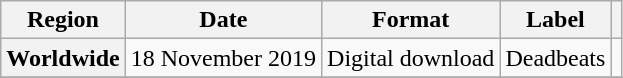<table class="wikitable plainrowheaders">
<tr>
<th>Region</th>
<th>Date</th>
<th>Format</th>
<th>Label</th>
<th></th>
</tr>
<tr>
<th scope="row" rowspan="1">Worldwide</th>
<td>18 November 2019</td>
<td>Digital download</td>
<td>Deadbeats</td>
<td></td>
</tr>
<tr>
</tr>
</table>
